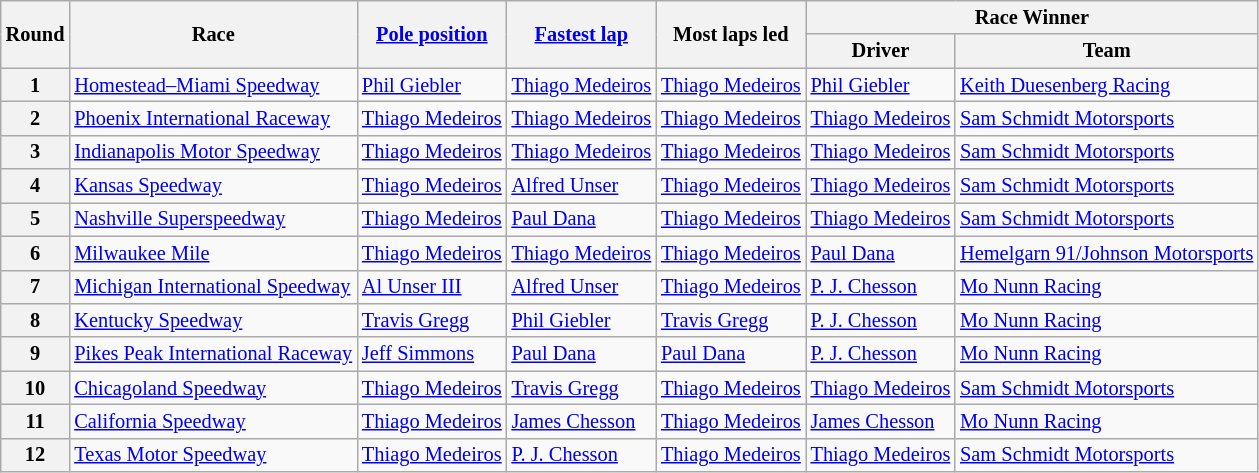<table class="wikitable" style="font-size: 85%">
<tr>
<th rowspan="2">Round</th>
<th rowspan="2">Race</th>
<th rowspan="2"><a href='#'>Pole position</a></th>
<th rowspan="2"><a href='#'>Fastest lap</a></th>
<th rowspan="2">Most laps led</th>
<th colspan="2">Race Winner</th>
</tr>
<tr>
<th>Driver</th>
<th>Team</th>
</tr>
<tr>
<th>1</th>
<td><a href='#'>Homestead–Miami Speedway</a></td>
<td> <a href='#'>Phil Giebler</a></td>
<td> <a href='#'>Thiago Medeiros</a></td>
<td> <a href='#'>Thiago Medeiros</a></td>
<td> <a href='#'>Phil Giebler</a></td>
<td><a href='#'>Keith Duesenberg Racing</a></td>
</tr>
<tr>
<th>2</th>
<td><a href='#'>Phoenix International Raceway</a></td>
<td> <a href='#'>Thiago Medeiros</a></td>
<td> <a href='#'>Thiago Medeiros</a></td>
<td> <a href='#'>Thiago Medeiros</a></td>
<td> <a href='#'>Thiago Medeiros</a></td>
<td><a href='#'>Sam Schmidt Motorsports</a></td>
</tr>
<tr>
<th>3</th>
<td><a href='#'>Indianapolis Motor Speedway</a></td>
<td> <a href='#'>Thiago Medeiros</a></td>
<td> <a href='#'>Thiago Medeiros</a></td>
<td> <a href='#'>Thiago Medeiros</a></td>
<td> <a href='#'>Thiago Medeiros</a></td>
<td><a href='#'>Sam Schmidt Motorsports</a></td>
</tr>
<tr>
<th>4</th>
<td><a href='#'>Kansas Speedway</a></td>
<td> <a href='#'>Thiago Medeiros</a></td>
<td> <a href='#'>Alfred Unser</a></td>
<td> <a href='#'>Thiago Medeiros</a></td>
<td> <a href='#'>Thiago Medeiros</a></td>
<td><a href='#'>Sam Schmidt Motorsports</a></td>
</tr>
<tr>
<th>5</th>
<td><a href='#'>Nashville Superspeedway</a></td>
<td> <a href='#'>Thiago Medeiros</a></td>
<td> <a href='#'>Paul Dana</a></td>
<td> <a href='#'>Thiago Medeiros</a></td>
<td> <a href='#'>Thiago Medeiros</a></td>
<td><a href='#'>Sam Schmidt Motorsports</a></td>
</tr>
<tr>
<th>6</th>
<td><a href='#'>Milwaukee Mile</a></td>
<td> <a href='#'>Thiago Medeiros</a></td>
<td> <a href='#'>Thiago Medeiros</a></td>
<td> <a href='#'>Thiago Medeiros</a></td>
<td> <a href='#'>Paul Dana</a></td>
<td><a href='#'>Hemelgarn 91/Johnson Motorsports</a></td>
</tr>
<tr>
<th>7</th>
<td><a href='#'>Michigan International Speedway</a></td>
<td> <a href='#'>Al Unser III</a></td>
<td> <a href='#'>Alfred Unser</a></td>
<td> <a href='#'>Thiago Medeiros</a></td>
<td> <a href='#'>P. J. Chesson</a></td>
<td><a href='#'>Mo Nunn Racing</a></td>
</tr>
<tr>
<th>8</th>
<td><a href='#'>Kentucky Speedway</a></td>
<td> <a href='#'>Travis Gregg</a></td>
<td> <a href='#'>Phil Giebler</a></td>
<td> <a href='#'>Travis Gregg</a></td>
<td> <a href='#'>P. J. Chesson</a></td>
<td><a href='#'>Mo Nunn Racing</a></td>
</tr>
<tr>
<th>9</th>
<td><a href='#'>Pikes Peak International Raceway</a></td>
<td> <a href='#'>Jeff Simmons</a></td>
<td> <a href='#'>Paul Dana</a></td>
<td> <a href='#'>Paul Dana</a></td>
<td> <a href='#'>P. J. Chesson</a></td>
<td><a href='#'>Mo Nunn Racing</a></td>
</tr>
<tr>
<th>10</th>
<td><a href='#'>Chicagoland Speedway</a></td>
<td> <a href='#'>Thiago Medeiros</a></td>
<td> <a href='#'>Travis Gregg</a></td>
<td> <a href='#'>Thiago Medeiros</a></td>
<td> <a href='#'>Thiago Medeiros</a></td>
<td><a href='#'>Sam Schmidt Motorsports</a></td>
</tr>
<tr>
<th>11</th>
<td><a href='#'>California Speedway</a></td>
<td> <a href='#'>Thiago Medeiros</a></td>
<td> <a href='#'>James Chesson</a></td>
<td> <a href='#'>Thiago Medeiros</a></td>
<td> <a href='#'>James Chesson</a></td>
<td><a href='#'>Mo Nunn Racing</a></td>
</tr>
<tr>
<th>12</th>
<td><a href='#'>Texas Motor Speedway</a></td>
<td> <a href='#'>Thiago Medeiros</a></td>
<td> <a href='#'>P. J. Chesson</a></td>
<td> <a href='#'>Thiago Medeiros</a></td>
<td> <a href='#'>Thiago Medeiros</a></td>
<td><a href='#'>Sam Schmidt Motorsports</a></td>
</tr>
</table>
